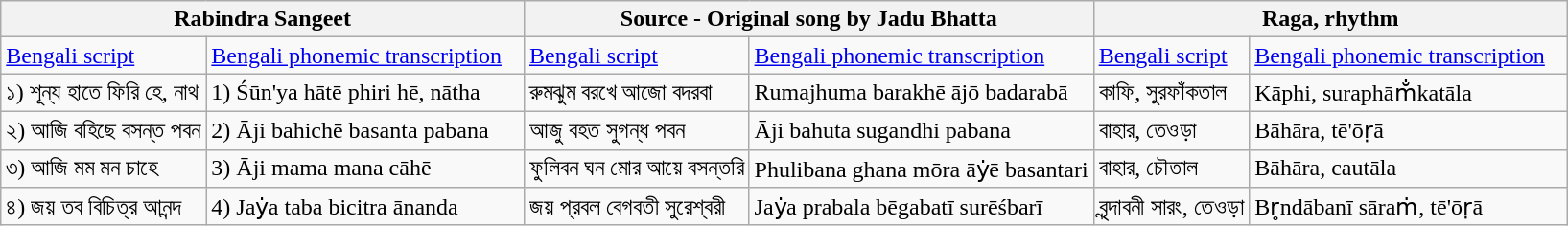<table class="wikitable">
<tr>
<th colspan="2">Rabindra Sangeet</th>
<th colspan="2">Source - Original song by Jadu Bhatta</th>
<th colspan="2">Raga, rhythm</th>
</tr>
<tr>
<td><a href='#'>Bengali script</a></td>
<td><a href='#'>Bengali phonemic transcription</a><strong>   </strong></td>
<td><a href='#'>Bengali script</a></td>
<td><a href='#'>Bengali phonemic transcription</a><strong>   </strong></td>
<td><a href='#'>Bengali script</a></td>
<td><a href='#'>Bengali phonemic transcription</a><strong>   </strong></td>
</tr>
<tr>
<td>১) শূন্য হাতে ফিরি হে, নাথ</td>
<td>1) Śūn'ya hātē phiri hē, nātha</td>
<td>রুমঝুম বরখে আজো বদরবা</td>
<td>Rumajhuma barakhē ājō badarabā</td>
<td>কাফি, সুরফাঁকতাল</td>
<td>Kāphi, suraphām̐katāla</td>
</tr>
<tr>
<td>২) আজি বহিছে বসন্ত পবন</td>
<td>2) Āji bahichē basanta pabana</td>
<td>আজু বহত সুগন্ধ পবন</td>
<td>Āji bahuta sugandhi pabana</td>
<td>বাহার, তেওড়া</td>
<td>Bāhāra, tē'ōṛā</td>
</tr>
<tr>
<td>৩) আজি মম মন চাহে</td>
<td>3) Āji mama mana cāhē</td>
<td>ফুলিবন ঘন মোর আয়ে বসন্তরি</td>
<td>Phulibana ghana mōra āẏē basantari</td>
<td>বাহার, চৌতাল</td>
<td>Bāhāra, cautāla</td>
</tr>
<tr>
<td>৪) জয় তব বিচিত্র আনন্দ</td>
<td>4) Jaẏa taba bicitra ānanda</td>
<td>জয় প্রবল বেগবতী সুরেশ্বরী</td>
<td>Jaẏa prabala bēgabatī surēśbarī</td>
<td>বৃন্দাবনী সারং, তেওড়া</td>
<td>Br̥ndābanī sāraṁ, tē'ōṛā</td>
</tr>
</table>
